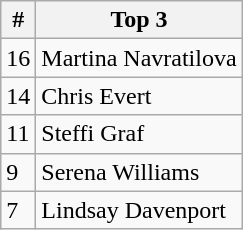<table class=wikitable>
<tr>
<th>#</th>
<th>Top 3</th>
</tr>
<tr>
<td>16</td>
<td> Martina Navratilova</td>
</tr>
<tr>
<td>14</td>
<td> Chris Evert</td>
</tr>
<tr>
<td>11</td>
<td> Steffi Graf</td>
</tr>
<tr>
<td>9</td>
<td> Serena Williams</td>
</tr>
<tr>
<td>7</td>
<td> Lindsay Davenport</td>
</tr>
</table>
